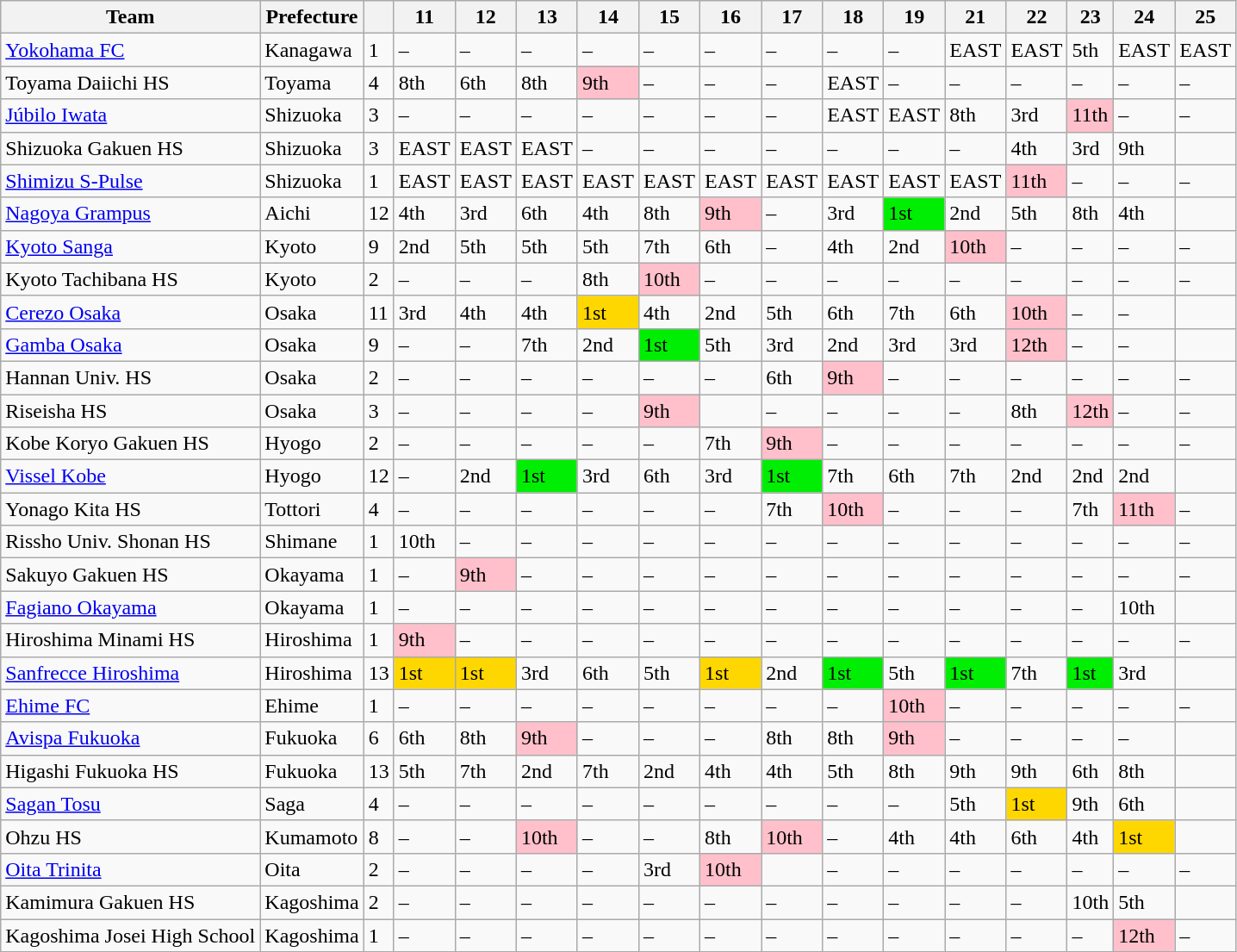<table class="wikitable sortable">
<tr>
<th>Team</th>
<th>Prefecture</th>
<th></th>
<th>11</th>
<th>12</th>
<th>13</th>
<th>14</th>
<th>15</th>
<th>16</th>
<th>17</th>
<th>18</th>
<th>19</th>
<th>21</th>
<th>22</th>
<th>23</th>
<th>24</th>
<th>25</th>
</tr>
<tr>
<td><a href='#'>Yokohama FC</a></td>
<td>Kanagawa</td>
<td>1</td>
<td>–</td>
<td>–</td>
<td>–</td>
<td>–</td>
<td>–</td>
<td>–</td>
<td>–</td>
<td>–</td>
<td>–</td>
<td>EAST</td>
<td>EAST</td>
<td>5th</td>
<td>EAST</td>
<td>EAST</td>
</tr>
<tr>
<td>Toyama Daiichi HS</td>
<td>Toyama</td>
<td>4</td>
<td>8th</td>
<td>6th</td>
<td>8th</td>
<td bgcolor=pink>9th</td>
<td>–</td>
<td>–</td>
<td>–</td>
<td>EAST</td>
<td>–</td>
<td>–</td>
<td>–</td>
<td>–</td>
<td>–</td>
<td>–</td>
</tr>
<tr>
<td><a href='#'>Júbilo Iwata</a></td>
<td>Shizuoka</td>
<td>3</td>
<td>–</td>
<td>–</td>
<td>–</td>
<td>–</td>
<td>–</td>
<td>–</td>
<td>–</td>
<td>EAST</td>
<td>EAST</td>
<td>8th</td>
<td>3rd</td>
<td bgcolor=pink>11th</td>
<td>–</td>
<td>–</td>
</tr>
<tr>
<td>Shizuoka Gakuen HS</td>
<td>Shizuoka</td>
<td>3</td>
<td>EAST</td>
<td>EAST</td>
<td>EAST</td>
<td>–</td>
<td>–</td>
<td>–</td>
<td>–</td>
<td>–</td>
<td>–</td>
<td>–</td>
<td>4th</td>
<td>3rd</td>
<td>9th</td>
<td></td>
</tr>
<tr>
<td><a href='#'>Shimizu S-Pulse</a></td>
<td>Shizuoka</td>
<td>1</td>
<td>EAST</td>
<td>EAST</td>
<td>EAST</td>
<td>EAST</td>
<td>EAST</td>
<td>EAST</td>
<td>EAST</td>
<td>EAST</td>
<td>EAST</td>
<td>EAST</td>
<td bgcolor=pink>11th</td>
<td>–</td>
<td>–</td>
<td>–</td>
</tr>
<tr>
<td><a href='#'>Nagoya Grampus</a></td>
<td>Aichi</td>
<td>12</td>
<td>4th</td>
<td>3rd</td>
<td>6th</td>
<td>4th</td>
<td>8th</td>
<td bgcolor=pink>9th</td>
<td>–</td>
<td>3rd</td>
<td bgcolor=green3>1st</td>
<td>2nd</td>
<td>5th</td>
<td>8th</td>
<td>4th</td>
<td></td>
</tr>
<tr>
<td><a href='#'>Kyoto Sanga</a></td>
<td>Kyoto</td>
<td>9</td>
<td>2nd</td>
<td>5th</td>
<td>5th</td>
<td>5th</td>
<td>7th</td>
<td>6th</td>
<td>–</td>
<td>4th</td>
<td>2nd</td>
<td bgcolor=pink>10th</td>
<td>–</td>
<td>–</td>
<td>–</td>
<td>–</td>
</tr>
<tr>
<td>Kyoto Tachibana HS</td>
<td>Kyoto</td>
<td>2</td>
<td>–</td>
<td>–</td>
<td>–</td>
<td>8th</td>
<td bgcolor=pink>10th</td>
<td>–</td>
<td>–</td>
<td>–</td>
<td>–</td>
<td>–</td>
<td>–</td>
<td>–</td>
<td>–</td>
<td>–</td>
</tr>
<tr>
<td><a href='#'>Cerezo Osaka</a></td>
<td>Osaka</td>
<td>11</td>
<td>3rd</td>
<td>4th</td>
<td>4th</td>
<td bgcolor=gold>1st</td>
<td>4th</td>
<td>2nd</td>
<td>5th</td>
<td>6th</td>
<td>7th</td>
<td>6th</td>
<td bgcolor=pink>10th</td>
<td>–</td>
<td>–</td>
<td></td>
</tr>
<tr>
<td><a href='#'>Gamba Osaka</a></td>
<td>Osaka</td>
<td>9</td>
<td>–</td>
<td>–</td>
<td>7th</td>
<td>2nd</td>
<td bgcolor=green3>1st</td>
<td>5th</td>
<td>3rd</td>
<td>2nd</td>
<td>3rd</td>
<td>3rd</td>
<td bgcolor=pink>12th</td>
<td>–</td>
<td>–</td>
<td></td>
</tr>
<tr>
<td>Hannan Univ. HS</td>
<td>Osaka</td>
<td>2</td>
<td>–</td>
<td>–</td>
<td>–</td>
<td>–</td>
<td>–</td>
<td>–</td>
<td>6th</td>
<td bgcolor=pink>9th</td>
<td>–</td>
<td>–</td>
<td>–</td>
<td>–</td>
<td>–</td>
<td>–</td>
</tr>
<tr>
<td>Riseisha HS</td>
<td>Osaka</td>
<td>3</td>
<td>–</td>
<td>–</td>
<td>–</td>
<td>–</td>
<td bgcolor=pink>9th</td>
<td></td>
<td>–</td>
<td>–</td>
<td>–</td>
<td>–</td>
<td>8th</td>
<td bgcolor=pink>12th</td>
<td>–</td>
<td>–</td>
</tr>
<tr>
<td>Kobe Koryo Gakuen HS</td>
<td>Hyogo</td>
<td>2</td>
<td>–</td>
<td>–</td>
<td>–</td>
<td>–</td>
<td>–</td>
<td>7th</td>
<td bgcolor=pink>9th</td>
<td>–</td>
<td>–</td>
<td>–</td>
<td>–</td>
<td>–</td>
<td>–</td>
<td>–</td>
</tr>
<tr>
<td><a href='#'>Vissel Kobe</a></td>
<td>Hyogo</td>
<td>12</td>
<td>–</td>
<td>2nd</td>
<td bgcolor=green3>1st</td>
<td>3rd</td>
<td>6th</td>
<td>3rd</td>
<td bgcolor=green3>1st</td>
<td>7th</td>
<td>6th</td>
<td>7th</td>
<td>2nd</td>
<td>2nd</td>
<td>2nd</td>
<td></td>
</tr>
<tr>
<td>Yonago Kita HS</td>
<td>Tottori</td>
<td>4</td>
<td>–</td>
<td>–</td>
<td>–</td>
<td>–</td>
<td>–</td>
<td>–</td>
<td>7th</td>
<td bgcolor=pink>10th</td>
<td>–</td>
<td>–</td>
<td>–</td>
<td>7th</td>
<td bgcolor=pink>11th</td>
<td>–</td>
</tr>
<tr>
<td>Rissho Univ. Shonan HS</td>
<td>Shimane</td>
<td>1</td>
<td>10th</td>
<td>–</td>
<td>–</td>
<td>–</td>
<td>–</td>
<td>–</td>
<td>–</td>
<td>–</td>
<td>–</td>
<td>–</td>
<td>–</td>
<td>–</td>
<td>–</td>
<td>–</td>
</tr>
<tr>
<td>Sakuyo Gakuen HS</td>
<td>Okayama</td>
<td>1</td>
<td>–</td>
<td bgcolor=pink>9th</td>
<td>–</td>
<td>–</td>
<td>–</td>
<td>–</td>
<td>–</td>
<td>–</td>
<td>–</td>
<td>–</td>
<td>–</td>
<td>–</td>
<td>–</td>
<td>–</td>
</tr>
<tr>
<td><a href='#'>Fagiano Okayama</a></td>
<td>Okayama</td>
<td>1</td>
<td>–</td>
<td>–</td>
<td>–</td>
<td>–</td>
<td>–</td>
<td>–</td>
<td>–</td>
<td>–</td>
<td>–</td>
<td>–</td>
<td>–</td>
<td>–</td>
<td>10th</td>
<td></td>
</tr>
<tr>
<td>Hiroshima Minami HS</td>
<td>Hiroshima</td>
<td>1</td>
<td bgcolor=pink>9th</td>
<td>–</td>
<td>–</td>
<td>–</td>
<td>–</td>
<td>–</td>
<td>–</td>
<td>–</td>
<td>–</td>
<td>–</td>
<td>–</td>
<td>–</td>
<td>–</td>
<td>–</td>
</tr>
<tr>
<td><a href='#'>Sanfrecce Hiroshima</a></td>
<td>Hiroshima</td>
<td>13</td>
<td bgcolor=gold>1st</td>
<td bgcolor=gold>1st</td>
<td>3rd</td>
<td>6th</td>
<td>5th</td>
<td bgcolor=gold>1st</td>
<td>2nd</td>
<td bgcolor=green3>1st</td>
<td>5th</td>
<td bgcolor=green3>1st</td>
<td>7th</td>
<td bgcolor=green3>1st</td>
<td>3rd</td>
<td></td>
</tr>
<tr>
<td><a href='#'>Ehime FC</a></td>
<td>Ehime</td>
<td>1</td>
<td>–</td>
<td>–</td>
<td>–</td>
<td>–</td>
<td>–</td>
<td>–</td>
<td>–</td>
<td>–</td>
<td bgcolor=pink>10th</td>
<td>–</td>
<td>–</td>
<td>–</td>
<td>–</td>
<td>–</td>
</tr>
<tr>
<td><a href='#'>Avispa Fukuoka</a></td>
<td>Fukuoka</td>
<td>6</td>
<td>6th</td>
<td>8th</td>
<td bgcolor=pink>9th</td>
<td>–</td>
<td>–</td>
<td>–</td>
<td>8th</td>
<td>8th</td>
<td bgcolor=pink>9th</td>
<td>–</td>
<td>–</td>
<td>–</td>
<td>–</td>
<td></td>
</tr>
<tr>
<td>Higashi Fukuoka HS</td>
<td>Fukuoka</td>
<td>13</td>
<td>5th</td>
<td>7th</td>
<td>2nd</td>
<td>7th</td>
<td>2nd</td>
<td>4th</td>
<td>4th</td>
<td>5th</td>
<td>8th</td>
<td>9th</td>
<td>9th</td>
<td>6th</td>
<td>8th</td>
<td></td>
</tr>
<tr>
<td><a href='#'>Sagan Tosu</a></td>
<td>Saga</td>
<td>4</td>
<td>–</td>
<td>–</td>
<td>–</td>
<td>–</td>
<td>–</td>
<td>–</td>
<td>–</td>
<td>–</td>
<td>–</td>
<td>5th</td>
<td bgcolor=gold>1st</td>
<td>9th</td>
<td>6th</td>
<td></td>
</tr>
<tr>
<td>Ohzu HS</td>
<td>Kumamoto</td>
<td>8</td>
<td>–</td>
<td>–</td>
<td bgcolor=pink>10th</td>
<td>–</td>
<td>–</td>
<td>8th</td>
<td bgcolor=pink>10th</td>
<td>–</td>
<td>4th</td>
<td>4th</td>
<td>6th</td>
<td>4th</td>
<td bgcolor=gold>1st</td>
<td></td>
</tr>
<tr>
<td><a href='#'>Oita Trinita</a></td>
<td>Oita</td>
<td>2</td>
<td>–</td>
<td>–</td>
<td>–</td>
<td>–</td>
<td>3rd</td>
<td bgcolor=pink>10th</td>
<td></td>
<td>–</td>
<td>–</td>
<td>–</td>
<td>–</td>
<td>–</td>
<td>–</td>
<td>–</td>
</tr>
<tr>
<td>Kamimura Gakuen HS</td>
<td>Kagoshima</td>
<td>2</td>
<td>–</td>
<td>–</td>
<td>–</td>
<td>–</td>
<td>–</td>
<td>–</td>
<td>–</td>
<td>–</td>
<td>–</td>
<td>–</td>
<td>–</td>
<td>10th</td>
<td>5th</td>
<td></td>
</tr>
<tr>
<td>Kagoshima Josei High School</td>
<td>Kagoshima</td>
<td>1</td>
<td>–</td>
<td>–</td>
<td>–</td>
<td>–</td>
<td>–</td>
<td>–</td>
<td>–</td>
<td>–</td>
<td>–</td>
<td>–</td>
<td>–</td>
<td>–</td>
<td bgcolor=pink>12th</td>
<td>–</td>
</tr>
<tr>
</tr>
</table>
